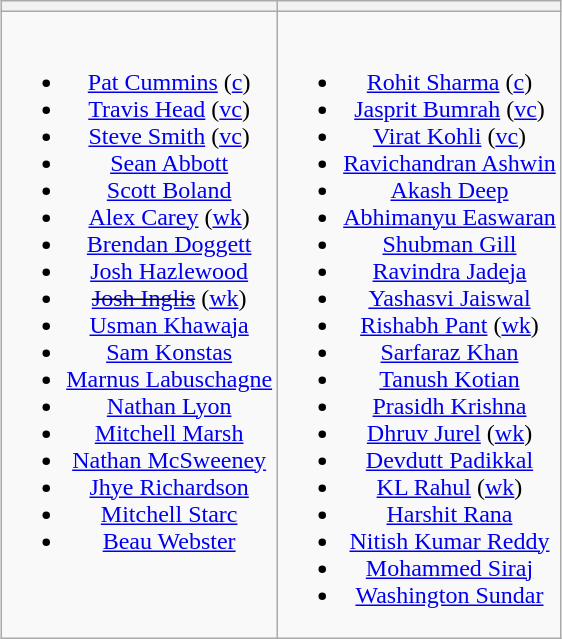<table class="wikitable" style="text-align:center; margin:auto">
<tr>
<th></th>
<th></th>
</tr>
<tr style="vertical-align:top">
<td><br><ul><li><a href='#'>Pat Cummins</a> (<a href='#'>c</a>)</li><li><a href='#'>Travis Head</a> (<a href='#'>vc</a>)</li><li><a href='#'>Steve Smith</a> (<a href='#'>vc</a>)</li><li><a href='#'>Sean Abbott</a></li><li><a href='#'>Scott Boland</a></li><li><a href='#'>Alex Carey</a> (<a href='#'>wk</a>)</li><li><a href='#'>Brendan Doggett</a></li><li><a href='#'>Josh Hazlewood</a></li><li><s><a href='#'>Josh Inglis</a></s> (<a href='#'>wk</a>)</li><li><a href='#'>Usman Khawaja</a></li><li><a href='#'>Sam Konstas</a></li><li><a href='#'>Marnus Labuschagne</a></li><li><a href='#'>Nathan Lyon</a></li><li><a href='#'>Mitchell Marsh</a></li><li><a href='#'>Nathan McSweeney</a></li><li><a href='#'>Jhye Richardson</a></li><li><a href='#'>Mitchell Starc</a></li><li><a href='#'>Beau Webster</a></li></ul></td>
<td><br><ul><li><a href='#'>Rohit Sharma</a> (<a href='#'>c</a>)</li><li><a href='#'>Jasprit Bumrah</a> (<a href='#'>vc</a>)</li><li><a href='#'>Virat Kohli</a> (<a href='#'>vc</a>)</li><li><a href='#'>Ravichandran Ashwin</a></li><li><a href='#'>Akash Deep</a></li><li><a href='#'>Abhimanyu Easwaran</a></li><li><a href='#'>Shubman Gill</a></li><li><a href='#'>Ravindra Jadeja</a></li><li><a href='#'>Yashasvi Jaiswal</a></li><li><a href='#'>Rishabh Pant</a> (<a href='#'>wk</a>)</li><li><a href='#'>Sarfaraz Khan</a></li><li><a href='#'>Tanush Kotian</a></li><li><a href='#'>Prasidh Krishna</a></li><li><a href='#'>Dhruv Jurel</a> (<a href='#'>wk</a>)</li><li><a href='#'>Devdutt Padikkal</a></li><li><a href='#'>KL Rahul</a> (<a href='#'>wk</a>)</li><li><a href='#'>Harshit Rana</a></li><li><a href='#'>Nitish Kumar Reddy</a></li><li><a href='#'>Mohammed Siraj</a></li><li><a href='#'>Washington Sundar</a></li></ul></td>
</tr>
</table>
